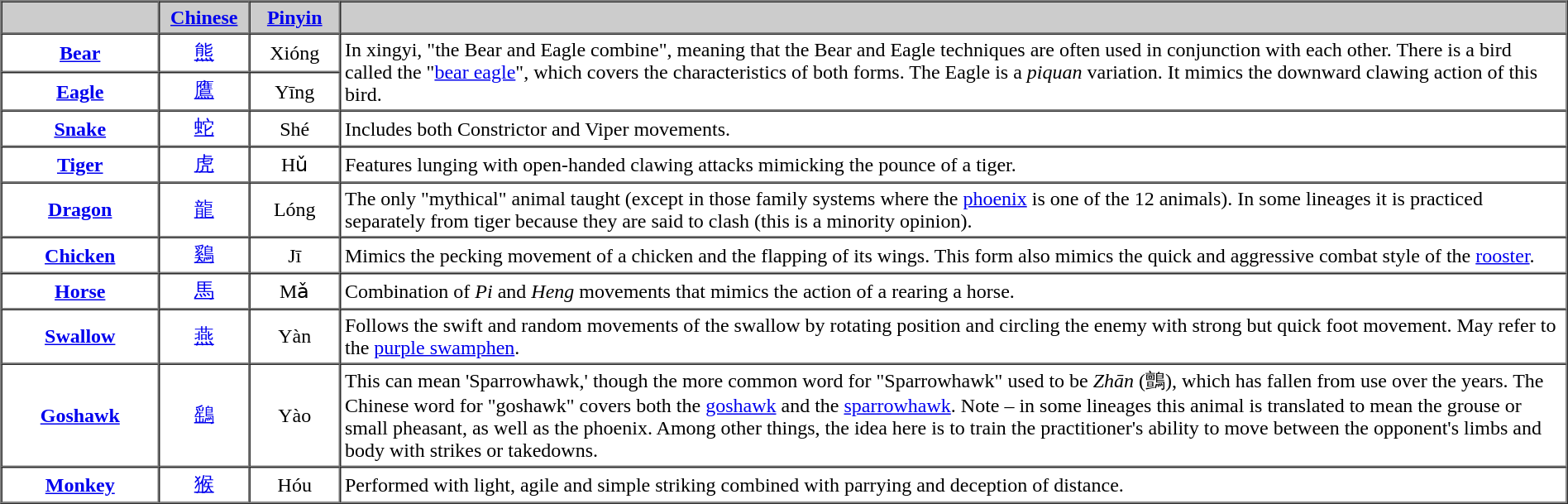<table style="margin:auto;" border="1" cellspacing="0" cellpadding="3">
<tr>
<th style="background:#ccc; width:119px;"></th>
<th style="background:#ccc; width:65px;"><a href='#'>Chinese</a></th>
<th style="background:#ccc; width:65px;"><a href='#'>Pinyin</a></th>
<th style="background:#ccc;"></th>
</tr>
<tr>
<th><a href='#'>Bear</a></th>
<td align=center><a href='#'>熊</a></td>
<td align=center>Xióng</td>
<td rowspan=2>In xingyi, "the Bear and Eagle combine", meaning that the Bear and Eagle techniques are often used in conjunction with each other. There is a bird called the "<a href='#'>bear eagle</a>", which covers the characteristics of both forms. The Eagle is a <em>piquan</em> variation. It mimics the downward clawing action of this bird.</td>
</tr>
<tr>
<th><a href='#'>Eagle</a></th>
<td align=center><a href='#'>鷹</a></td>
<td align=center>Yīng</td>
</tr>
<tr>
<th><a href='#'>Snake</a></th>
<td align=center><a href='#'>蛇</a></td>
<td align=center>Shé</td>
<td>Includes both Constrictor and Viper movements.</td>
</tr>
<tr>
<th><a href='#'>Tiger</a></th>
<td align=center><a href='#'>虎</a></td>
<td align=center>Hǔ</td>
<td>Features lunging with open-handed clawing attacks mimicking the pounce of a tiger.</td>
</tr>
<tr>
<th><a href='#'>Dragon</a></th>
<td align=center><a href='#'>龍</a></td>
<td align=center>Lóng</td>
<td>The only "mythical" animal taught (except in those family systems where the <a href='#'>phoenix</a> is one of the 12 animals). In some lineages it is practiced separately from tiger because they are said to clash (this is a minority opinion).</td>
</tr>
<tr>
<th><a href='#'>Chicken</a></th>
<td align=center><a href='#'>鷄</a></td>
<td align=center>Jī</td>
<td>Mimics the pecking movement of a chicken and the flapping of its wings. This form also mimics the quick and aggressive combat style of the <a href='#'>rooster</a>.</td>
</tr>
<tr>
<th><a href='#'>Horse</a></th>
<td align=center><a href='#'>馬</a></td>
<td align=center>Mǎ</td>
<td>Combination of <em>Pi</em> and <em>Heng</em> movements that mimics the action of a rearing a horse.</td>
</tr>
<tr>
<th><a href='#'>Swallow</a></th>
<td align=center><a href='#'>燕</a></td>
<td align=center>Yàn</td>
<td>Follows the swift and random movements of the swallow by rotating position and circling the enemy with strong but quick foot movement. May refer to the <a href='#'>purple swamphen</a>.</td>
</tr>
<tr>
<th><a href='#'>Goshawk</a></th>
<td align=center><a href='#'>鷂</a></td>
<td align=center>Yào</td>
<td>This can mean 'Sparrowhawk,' though the more common word for "Sparrowhawk" used to be <em>Zhān</em> (鸇), which has fallen from use over the years. The Chinese word for "goshawk" covers both the <a href='#'>goshawk</a> and the <a href='#'>sparrowhawk</a>. Note – in some lineages this animal is translated to mean the grouse or small pheasant, as well as the phoenix. Among other things, the idea here is to train the practitioner's ability to move between the opponent's limbs and body with strikes or takedowns.</td>
</tr>
<tr>
<th><a href='#'>Monkey</a></th>
<td align=center><a href='#'>猴</a></td>
<td align=center>Hóu</td>
<td>Performed with light, agile and simple striking combined with parrying and deception of distance.</td>
</tr>
</table>
